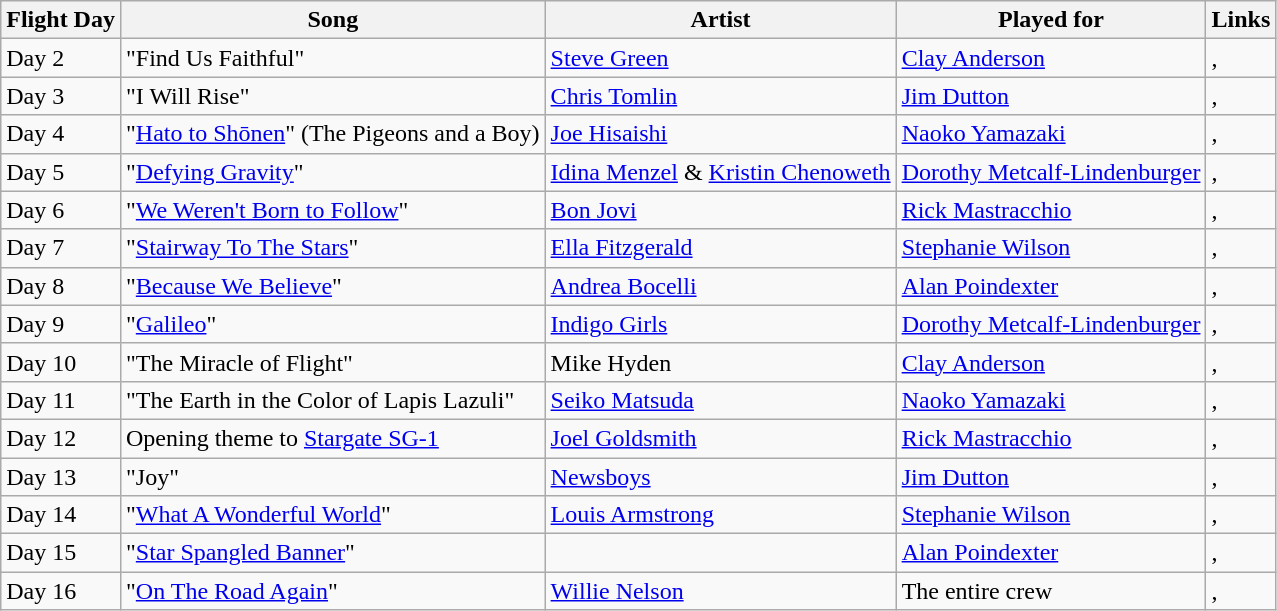<table class="wikitable">
<tr>
<th>Flight Day</th>
<th>Song</th>
<th>Artist</th>
<th>Played for</th>
<th>Links</th>
</tr>
<tr>
<td>Day 2</td>
<td>"Find Us Faithful"</td>
<td><a href='#'>Steve Green</a></td>
<td><a href='#'>Clay Anderson</a></td>
<td>, <br></td>
</tr>
<tr>
<td>Day 3</td>
<td>"I Will Rise"</td>
<td><a href='#'>Chris Tomlin</a></td>
<td><a href='#'>Jim Dutton</a></td>
<td>, <br></td>
</tr>
<tr>
<td>Day 4</td>
<td>"<a href='#'>Hato to Shōnen</a>" (The Pigeons and a Boy)</td>
<td><a href='#'>Joe Hisaishi</a></td>
<td><a href='#'>Naoko Yamazaki</a></td>
<td>, <br></td>
</tr>
<tr>
<td>Day 5</td>
<td>"<a href='#'>Defying Gravity</a>"</td>
<td><a href='#'>Idina Menzel</a> & <a href='#'>Kristin Chenoweth</a></td>
<td><a href='#'>Dorothy Metcalf-Lindenburger</a></td>
<td>, <br></td>
</tr>
<tr>
<td>Day 6</td>
<td>"<a href='#'>We Weren't Born to Follow</a>"</td>
<td><a href='#'>Bon Jovi</a></td>
<td><a href='#'>Rick Mastracchio</a></td>
<td>, <br></td>
</tr>
<tr>
<td>Day 7</td>
<td>"<a href='#'>Stairway To The Stars</a>"</td>
<td><a href='#'>Ella Fitzgerald</a></td>
<td><a href='#'>Stephanie Wilson</a></td>
<td>, <br></td>
</tr>
<tr>
<td>Day 8</td>
<td>"<a href='#'>Because We Believe</a>"</td>
<td><a href='#'>Andrea Bocelli</a></td>
<td><a href='#'>Alan Poindexter</a></td>
<td>, <br></td>
</tr>
<tr>
<td>Day 9</td>
<td>"<a href='#'>Galileo</a>"</td>
<td><a href='#'>Indigo Girls</a></td>
<td><a href='#'>Dorothy Metcalf-Lindenburger</a></td>
<td>, <br></td>
</tr>
<tr>
<td>Day 10</td>
<td>"The Miracle of Flight"</td>
<td>Mike Hyden</td>
<td><a href='#'>Clay Anderson</a></td>
<td>, <br></td>
</tr>
<tr>
<td>Day 11</td>
<td>"The Earth in the Color of Lapis Lazuli"</td>
<td><a href='#'>Seiko Matsuda</a></td>
<td><a href='#'>Naoko Yamazaki</a></td>
<td>, <br></td>
</tr>
<tr>
<td>Day 12</td>
<td>Opening theme to <a href='#'>Stargate SG-1</a></td>
<td><a href='#'>Joel Goldsmith</a></td>
<td><a href='#'>Rick Mastracchio</a></td>
<td>, <br></td>
</tr>
<tr>
<td>Day 13</td>
<td>"Joy"</td>
<td><a href='#'>Newsboys</a></td>
<td><a href='#'>Jim Dutton</a></td>
<td>, <br></td>
</tr>
<tr>
<td>Day 14</td>
<td>"<a href='#'>What A Wonderful World</a>"</td>
<td><a href='#'>Louis Armstrong</a></td>
<td><a href='#'>Stephanie Wilson</a></td>
<td>, <br></td>
</tr>
<tr>
<td>Day 15</td>
<td>"<a href='#'>Star Spangled Banner</a>"</td>
<td></td>
<td><a href='#'>Alan Poindexter</a></td>
<td>, <br></td>
</tr>
<tr>
<td>Day 16</td>
<td>"<a href='#'>On The Road Again</a>"</td>
<td><a href='#'>Willie Nelson</a></td>
<td>The entire crew</td>
<td>, <br></td>
</tr>
</table>
